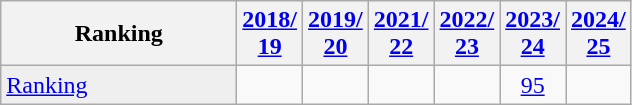<table class="wikitable">
<tr>
<th width=150>Ranking</th>
<th><a href='#'>2018/<br>19</a></th>
<th><a href='#'>2019/<br>20</a></th>
<th><a href='#'>2021/<br>22</a></th>
<th><a href='#'>2022/<br>23</a></th>
<th><a href='#'>2023/<br>24</a></th>
<th><a href='#'>2024/<br>25</a></th>
</tr>
<tr>
<td style="background:#EFEFEF;"><a href='#'>Ranking</a></td>
<td align="center"></td>
<td align="center"></td>
<td align="center"></td>
<td align="center"></td>
<td align="center"><a href='#'>95</a></td>
<td align="center"></td>
</tr>
</table>
